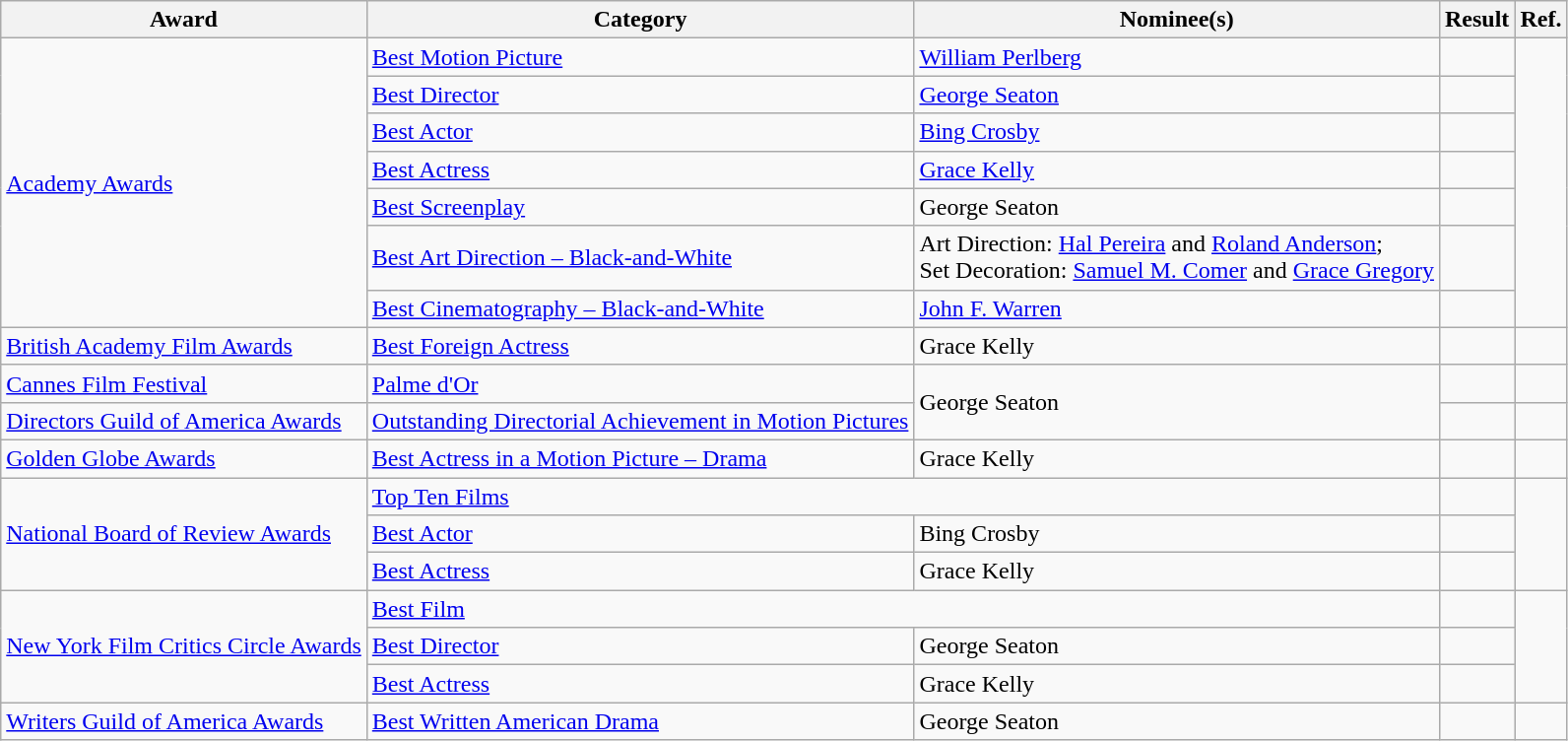<table class="wikitable plainrowheaders">
<tr>
<th>Award</th>
<th>Category</th>
<th>Nominee(s)</th>
<th>Result</th>
<th>Ref.</th>
</tr>
<tr>
<td rowspan="7"><a href='#'>Academy Awards</a></td>
<td><a href='#'>Best Motion Picture</a></td>
<td><a href='#'>William Perlberg</a></td>
<td></td>
<td align="center" rowspan="7"> <br> </td>
</tr>
<tr>
<td><a href='#'>Best Director</a></td>
<td><a href='#'>George Seaton</a></td>
<td></td>
</tr>
<tr>
<td><a href='#'>Best Actor</a></td>
<td><a href='#'>Bing Crosby</a></td>
<td></td>
</tr>
<tr>
<td><a href='#'>Best Actress</a></td>
<td><a href='#'>Grace Kelly</a></td>
<td></td>
</tr>
<tr>
<td><a href='#'>Best Screenplay</a></td>
<td>George Seaton</td>
<td></td>
</tr>
<tr>
<td><a href='#'>Best Art Direction – Black-and-White</a></td>
<td>Art Direction: <a href='#'>Hal Pereira</a> and <a href='#'>Roland Anderson</a>; <br> Set Decoration: <a href='#'>Samuel M. Comer</a> and <a href='#'>Grace Gregory</a></td>
<td></td>
</tr>
<tr>
<td><a href='#'>Best Cinematography – Black-and-White</a></td>
<td><a href='#'>John F. Warren</a></td>
<td></td>
</tr>
<tr>
<td><a href='#'>British Academy Film Awards</a></td>
<td><a href='#'>Best Foreign Actress</a></td>
<td>Grace Kelly</td>
<td></td>
<td align="center"></td>
</tr>
<tr>
<td><a href='#'>Cannes Film Festival</a></td>
<td><a href='#'>Palme d'Or</a></td>
<td rowspan="2">George Seaton</td>
<td></td>
<td align="center"></td>
</tr>
<tr>
<td><a href='#'>Directors Guild of America Awards</a></td>
<td><a href='#'>Outstanding Directorial Achievement in Motion Pictures</a></td>
<td></td>
<td align="center"></td>
</tr>
<tr>
<td><a href='#'>Golden Globe Awards</a></td>
<td><a href='#'>Best Actress in a Motion Picture – Drama</a></td>
<td>Grace Kelly</td>
<td></td>
<td align="center"></td>
</tr>
<tr>
<td rowspan="3"><a href='#'>National Board of Review Awards</a></td>
<td colspan="2"><a href='#'>Top Ten Films</a></td>
<td></td>
<td align="center" rowspan="3"></td>
</tr>
<tr>
<td><a href='#'>Best Actor</a></td>
<td>Bing Crosby</td>
<td></td>
</tr>
<tr>
<td><a href='#'>Best Actress</a></td>
<td>Grace Kelly </td>
<td></td>
</tr>
<tr>
<td rowspan="3"><a href='#'>New York Film Critics Circle Awards</a></td>
<td colspan="2"><a href='#'>Best Film</a></td>
<td></td>
<td align="center" rowspan="3"></td>
</tr>
<tr>
<td><a href='#'>Best Director</a></td>
<td>George Seaton</td>
<td></td>
</tr>
<tr>
<td><a href='#'>Best Actress</a></td>
<td>Grace Kelly </td>
<td></td>
</tr>
<tr>
<td><a href='#'>Writers Guild of America Awards</a></td>
<td><a href='#'>Best Written American Drama</a></td>
<td>George Seaton</td>
<td></td>
<td align="center"></td>
</tr>
</table>
